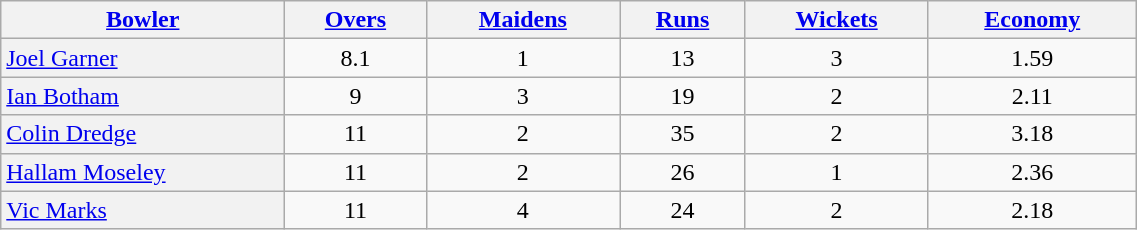<table cellpadding="1" style="border:gray solid 1px; text-align:center; width:60%;" class="wikitable">
<tr>
<th scope="col" style="width:25%;"><a href='#'>Bowler</a></th>
<th scope="col"><a href='#'>Overs</a></th>
<th scope="col"><a href='#'>Maidens</a></th>
<th scope="col"><a href='#'>Runs</a></th>
<th scope="col"><a href='#'>Wickets</a></th>
<th scope="col"><a href='#'>Economy</a></th>
</tr>
<tr>
<th scope="row" style="font-weight: normal; text-align: left;"><a href='#'>Joel Garner</a></th>
<td>8.1</td>
<td>1</td>
<td>13</td>
<td>3</td>
<td>1.59</td>
</tr>
<tr>
<th scope="row" style="font-weight: normal; text-align: left;"><a href='#'>Ian Botham</a></th>
<td>9</td>
<td>3</td>
<td>19</td>
<td>2</td>
<td>2.11</td>
</tr>
<tr>
<th scope="row" style="font-weight: normal; text-align: left;"><a href='#'>Colin Dredge</a></th>
<td>11</td>
<td>2</td>
<td>35</td>
<td>2</td>
<td>3.18</td>
</tr>
<tr>
<th scope="row" style="font-weight: normal; text-align: left;"><a href='#'>Hallam Moseley</a></th>
<td>11</td>
<td>2</td>
<td>26</td>
<td>1</td>
<td>2.36</td>
</tr>
<tr>
<th scope="row" style="font-weight: normal; text-align: left;"><a href='#'>Vic Marks</a></th>
<td>11</td>
<td>4</td>
<td>24</td>
<td>2</td>
<td>2.18</td>
</tr>
</table>
